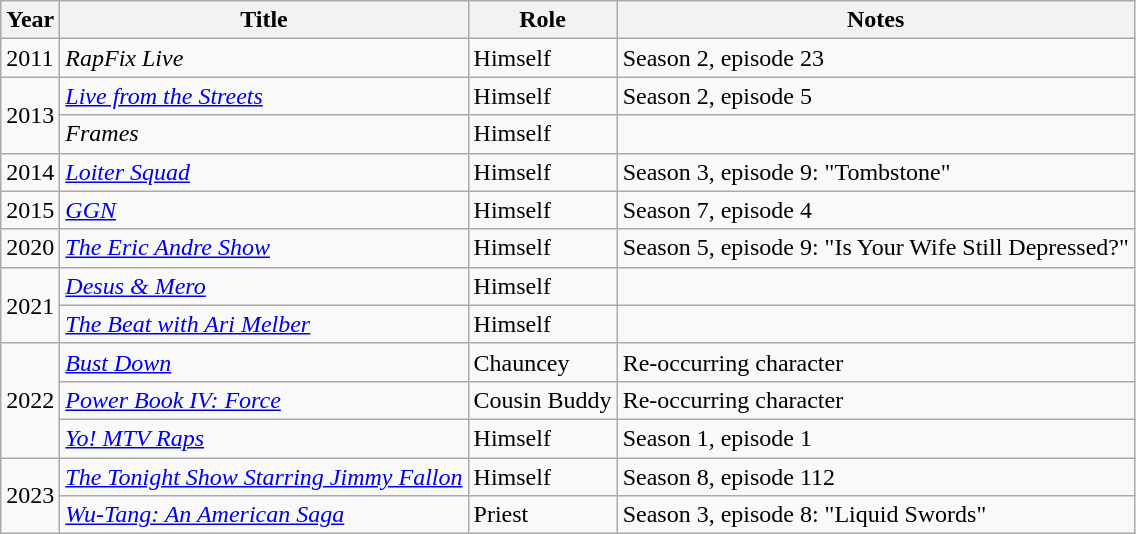<table class="wikitable">
<tr>
<th>Year</th>
<th>Title</th>
<th>Role</th>
<th>Notes</th>
</tr>
<tr>
<td>2011</td>
<td><em>RapFix Live</em></td>
<td>Himself</td>
<td>Season 2, episode 23</td>
</tr>
<tr>
<td rowspan="2">2013</td>
<td><em><a href='#'>Live from the Streets</a></em></td>
<td>Himself</td>
<td>Season 2, episode 5</td>
</tr>
<tr>
<td><em>Frames</em></td>
<td>Himself</td>
<td></td>
</tr>
<tr>
<td>2014</td>
<td><em><a href='#'>Loiter Squad</a></em></td>
<td>Himself</td>
<td>Season 3, episode 9: "Tombstone"</td>
</tr>
<tr>
<td>2015</td>
<td><em><a href='#'>GGN</a></em></td>
<td>Himself</td>
<td>Season 7, episode 4</td>
</tr>
<tr>
<td>2020</td>
<td><em><a href='#'>The Eric Andre Show</a></em></td>
<td>Himself</td>
<td>Season 5, episode 9: "Is Your Wife Still Depressed?"</td>
</tr>
<tr>
<td rowspan="2">2021</td>
<td><em><a href='#'>Desus & Mero</a></em></td>
<td>Himself</td>
<td></td>
</tr>
<tr>
<td><em><a href='#'>The Beat with Ari Melber</a></em></td>
<td>Himself</td>
<td></td>
</tr>
<tr>
<td rowspan="3">2022</td>
<td><em><a href='#'>Bust Down</a></em></td>
<td>Chauncey</td>
<td>Re-occurring character</td>
</tr>
<tr>
<td><em><a href='#'>Power Book IV: Force</a></em></td>
<td>Cousin Buddy</td>
<td>Re-occurring character</td>
</tr>
<tr>
<td><em><a href='#'>Yo! MTV Raps</a></em></td>
<td>Himself</td>
<td>Season 1, episode 1</td>
</tr>
<tr>
<td rowspan="2">2023</td>
<td><em><a href='#'>The Tonight Show Starring Jimmy Fallon</a></em></td>
<td>Himself</td>
<td>Season 8, episode 112</td>
</tr>
<tr>
<td><em><a href='#'>Wu-Tang: An American Saga</a></em></td>
<td>Priest</td>
<td>Season 3, episode 8: "Liquid Swords"</td>
</tr>
</table>
